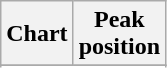<table class="wikitable sortable">
<tr>
<th align="left">Chart</th>
<th align="left">Peak<br>position</th>
</tr>
<tr>
</tr>
<tr>
</tr>
<tr>
</tr>
<tr>
</tr>
</table>
